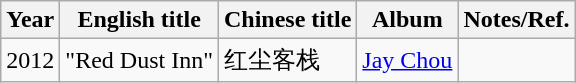<table class="wikitable sortable">
<tr>
<th>Year</th>
<th>English title</th>
<th>Chinese title</th>
<th>Album</th>
<th class="unsortable">Notes/Ref.</th>
</tr>
<tr>
<td>2012</td>
<td>"Red Dust Inn"</td>
<td>红尘客栈</td>
<td><a href='#'>Jay Chou</a></td>
<td></td>
</tr>
</table>
